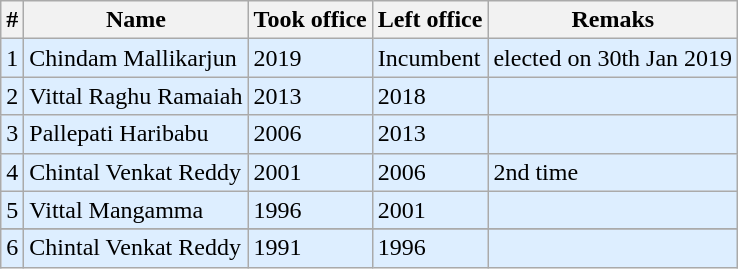<table class="wikitable sortable">
<tr>
<th bgcolor=#cccccc><strong>#</strong></th>
<th bgcolor=#cccccc><strong>Name</strong></th>
<th bgcolor=#cccccc><strong>Took office</strong></th>
<th bgcolor=#cccccc><strong>Left office</strong></th>
<th bgcolor=#cccccc><strong>Remaks</strong></th>
</tr>
<tr>
<td bgcolor=#DDEEFF>1</td>
<td bgcolor=#DDEEFF>Chindam Mallikarjun</td>
<td bgcolor=#DDEEFF>2019</td>
<td bgcolor=#DDEEFF>Incumbent</td>
<td bgcolor=#DDEEFF>elected on 30th Jan 2019</td>
</tr>
<tr>
<td bgcolor=#DDEEFF>2</td>
<td bgcolor=#DDEEFF>Vittal Raghu Ramaiah</td>
<td bgcolor=#DDEEFF>2013</td>
<td bgcolor=#DDEEFF>2018</td>
<td bgcolor=#DDEEFF></td>
</tr>
<tr>
<td bgcolor=#DDEEFF>3</td>
<td bgcolor=#DDEEFF>Pallepati Haribabu</td>
<td bgcolor=#DDEEFF>2006</td>
<td bgcolor=#DDEEFF>2013</td>
<td bgcolor=#DDEEFF></td>
</tr>
<tr>
<td bgcolor=#DDEEFF>4</td>
<td bgcolor=#DDEEFF>Chintal Venkat Reddy</td>
<td bgcolor=#DDEEFF>2001</td>
<td bgcolor=#DDEEFF>2006</td>
<td bgcolor=#DDEEFF>2nd time</td>
</tr>
<tr>
<td bgcolor=#DDEEFF>5</td>
<td bgcolor=#DDEEFF>Vittal Mangamma</td>
<td bgcolor=#DDEEFF>1996</td>
<td bgcolor=#DDEEFF>2001</td>
<td bgcolor=#DDEEFF></td>
</tr>
<tr>
</tr>
<tr>
<td bgcolor=#DDEEFF>6</td>
<td bgcolor=#DDEEFF>Chintal Venkat Reddy</td>
<td bgcolor=#DDEEFF>1991</td>
<td bgcolor=#DDEEFF>1996</td>
<td bgcolor=#DDEEFF><br></td>
</tr>
</table>
